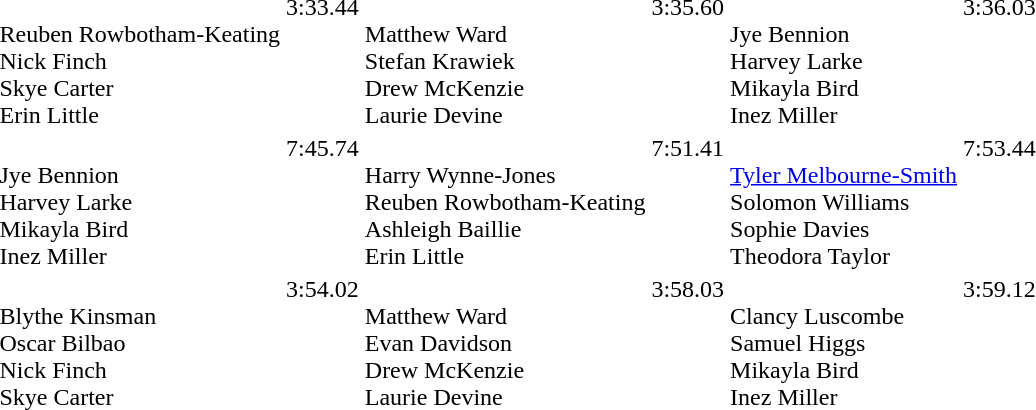<table>
<tr valign="top">
<td></td>
<td><br>Reuben Rowbotham-Keating<br>Nick Finch<br>Skye Carter<br>Erin Little</td>
<td>3:33.44</td>
<td><br>Matthew Ward<br>Stefan Krawiek<br>Drew McKenzie<br>Laurie Devine</td>
<td>3:35.60</td>
<td><br>Jye Bennion<br>Harvey Larke<br>Mikayla Bird<br>Inez Miller</td>
<td>3:36.03</td>
</tr>
<tr valign="top">
<td></td>
<td><br>Jye Bennion<br>Harvey Larke<br>Mikayla Bird<br>Inez Miller</td>
<td>7:45.74</td>
<td><br>Harry Wynne-Jones<br>Reuben Rowbotham-Keating<br>Ashleigh Baillie<br>Erin Little</td>
<td>7:51.41</td>
<td><br><a href='#'>Tyler Melbourne-Smith</a><br>Solomon Williams<br>Sophie Davies<br>Theodora Taylor</td>
<td>7:53.44</td>
</tr>
<tr valign="top">
<td></td>
<td><br>Blythe Kinsman<br>Oscar Bilbao<br>Nick Finch<br>Skye Carter</td>
<td>3:54.02</td>
<td><br>Matthew Ward<br>Evan Davidson<br>Drew McKenzie<br>Laurie Devine</td>
<td>3:58.03</td>
<td><br>Clancy Luscombe<br>Samuel Higgs<br>Mikayla Bird<br>Inez Miller</td>
<td>3:59.12</td>
</tr>
</table>
